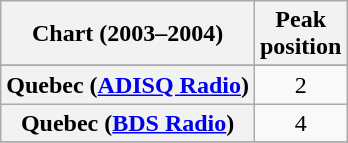<table class="wikitable sortable plainrowheaders" style="text-align:center">
<tr>
<th scope="col">Chart (2003–2004)</th>
<th scope="col">Peak<br>position</th>
</tr>
<tr>
</tr>
<tr>
</tr>
<tr>
</tr>
<tr>
</tr>
<tr>
<th scope="row">Quebec (<a href='#'>ADISQ Radio</a>)</th>
<td>2</td>
</tr>
<tr>
<th scope="row">Quebec (<a href='#'>BDS Radio</a>)</th>
<td>4</td>
</tr>
<tr>
</tr>
</table>
